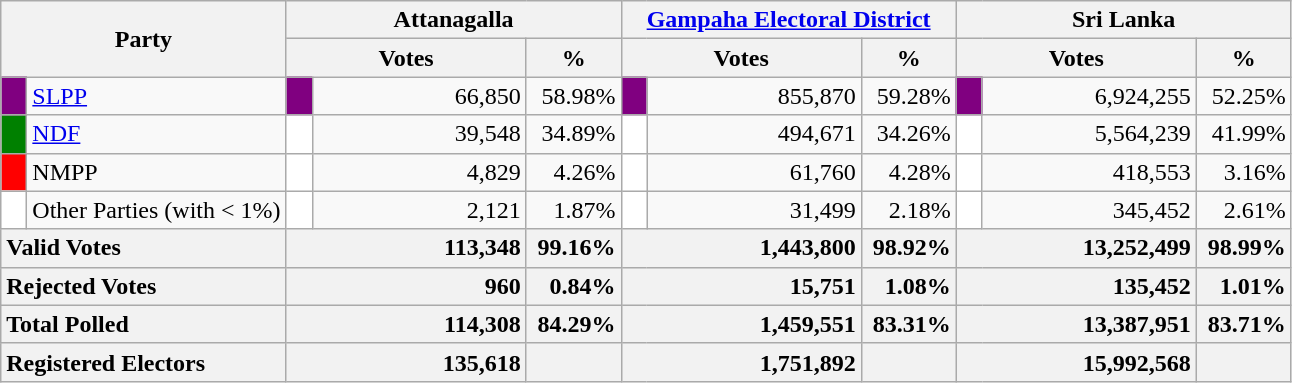<table class="wikitable">
<tr>
<th colspan="2" width="144px"rowspan="2">Party</th>
<th colspan="3" width="216px">Attanagalla</th>
<th colspan="3" width="216px"><a href='#'>Gampaha Electoral District</a></th>
<th colspan="3" width="216px">Sri Lanka</th>
</tr>
<tr>
<th colspan="2" width="144px">Votes</th>
<th>%</th>
<th colspan="2" width="144px">Votes</th>
<th>%</th>
<th colspan="2" width="144px">Votes</th>
<th>%</th>
</tr>
<tr>
<td style="background-color:purple;" width="10px"></td>
<td style="text-align:left;"><a href='#'>SLPP</a></td>
<td style="background-color:purple;" width="10px"></td>
<td style="text-align:right;">66,850</td>
<td style="text-align:right;">58.98%</td>
<td style="background-color:purple;" width="10px"></td>
<td style="text-align:right;">855,870</td>
<td style="text-align:right;">59.28%</td>
<td style="background-color:purple;" width="10px"></td>
<td style="text-align:right;">6,924,255</td>
<td style="text-align:right;">52.25%</td>
</tr>
<tr>
<td style="background-color:green;" width="10px"></td>
<td style="text-align:left;"><a href='#'>NDF</a></td>
<td style="background-color:white;" width="10px"></td>
<td style="text-align:right;">39,548</td>
<td style="text-align:right;">34.89%</td>
<td style="background-color:white;" width="10px"></td>
<td style="text-align:right;">494,671</td>
<td style="text-align:right;">34.26%</td>
<td style="background-color:white;" width="10px"></td>
<td style="text-align:right;">5,564,239</td>
<td style="text-align:right;">41.99%</td>
</tr>
<tr>
<td style="background-color:red;" width="10px"></td>
<td style="text-align:left;">NMPP</td>
<td style="background-color:white;" width="10px"></td>
<td style="text-align:right;">4,829</td>
<td style="text-align:right;">4.26%</td>
<td style="background-color:white;" width="10px"></td>
<td style="text-align:right;">61,760</td>
<td style="text-align:right;">4.28%</td>
<td style="background-color:white;" width="10px"></td>
<td style="text-align:right;">418,553</td>
<td style="text-align:right;">3.16%</td>
</tr>
<tr>
<td style="background-color:white;" width="10px"></td>
<td style="text-align:left;">Other Parties (with < 1%)</td>
<td style="background-color:white;" width="10px"></td>
<td style="text-align:right;">2,121</td>
<td style="text-align:right;">1.87%</td>
<td style="background-color:white;" width="10px"></td>
<td style="text-align:right;">31,499</td>
<td style="text-align:right;">2.18%</td>
<td style="background-color:white;" width="10px"></td>
<td style="text-align:right;">345,452</td>
<td style="text-align:right;">2.61%</td>
</tr>
<tr>
<th colspan="2" width="144px"style="text-align:left;">Valid Votes</th>
<th style="text-align:right;"colspan="2" width="144px">113,348</th>
<th style="text-align:right;">99.16%</th>
<th style="text-align:right;"colspan="2" width="144px">1,443,800</th>
<th style="text-align:right;">98.92%</th>
<th style="text-align:right;"colspan="2" width="144px">13,252,499</th>
<th style="text-align:right;">98.99%</th>
</tr>
<tr>
<th colspan="2" width="144px"style="text-align:left;">Rejected Votes</th>
<th style="text-align:right;"colspan="2" width="144px">960</th>
<th style="text-align:right;">0.84%</th>
<th style="text-align:right;"colspan="2" width="144px">15,751</th>
<th style="text-align:right;">1.08%</th>
<th style="text-align:right;"colspan="2" width="144px">135,452</th>
<th style="text-align:right;">1.01%</th>
</tr>
<tr>
<th colspan="2" width="144px"style="text-align:left;">Total Polled</th>
<th style="text-align:right;"colspan="2" width="144px">114,308</th>
<th style="text-align:right;">84.29%</th>
<th style="text-align:right;"colspan="2" width="144px">1,459,551</th>
<th style="text-align:right;">83.31%</th>
<th style="text-align:right;"colspan="2" width="144px">13,387,951</th>
<th style="text-align:right;">83.71%</th>
</tr>
<tr>
<th colspan="2" width="144px"style="text-align:left;">Registered Electors</th>
<th style="text-align:right;"colspan="2" width="144px">135,618</th>
<th></th>
<th style="text-align:right;"colspan="2" width="144px">1,751,892</th>
<th></th>
<th style="text-align:right;"colspan="2" width="144px">15,992,568</th>
<th></th>
</tr>
</table>
